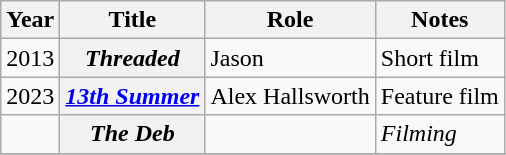<table class="wikitable plainrowheaders sortable">
<tr>
<th scope="col">Year</th>
<th scope="col">Title</th>
<th scope="col">Role</th>
<th class="unsortable">Notes</th>
</tr>
<tr>
<td>2013</td>
<th scope="row"><em>Threaded</em></th>
<td>Jason</td>
<td>Short film</td>
</tr>
<tr>
<td>2023</td>
<th scope="row"><em><a href='#'>13th Summer</a></em></th>
<td>Alex Hallsworth</td>
<td>Feature film</td>
</tr>
<tr>
<td></td>
<th scope="row"><em>The Deb</em></th>
<td></td>
<td><em>Filming</em></td>
</tr>
<tr>
</tr>
</table>
